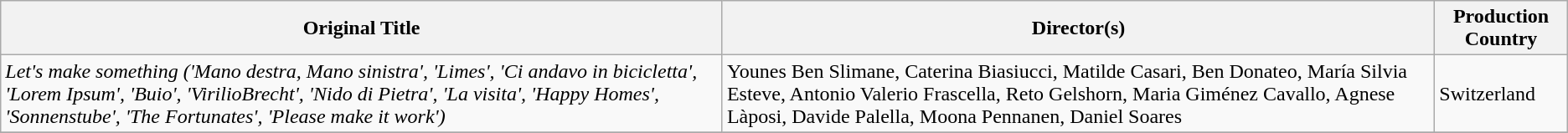<table class="wikitable sortable">
<tr>
<th>Original Title</th>
<th>Director(s)</th>
<th>Production Country</th>
</tr>
<tr>
<td><em>Let's make something</em> <em>('Mano destra, Mano sinistra', 'Limes', 'Ci andavo in bicicletta', 'Lorem Ipsum', 'Buio', 'VirilioBrecht', 'Nido di Pietra', 'La visita', 'Happy Homes', 'Sonnenstube', 'The Fortunates', 'Please make it work')</em></td>
<td>Younes Ben Slimane, Caterina Biasiucci, Matilde Casari, Ben Donateo, María Silvia Esteve, Antonio Valerio Frascella, Reto Gelshorn, Maria Giménez Cavallo, Agnese Làposi, Davide Palella, Moona Pennanen, Daniel Soares</td>
<td>Switzerland</td>
</tr>
<tr>
</tr>
</table>
